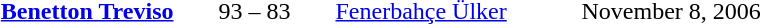<table style="text-align:center">
<tr>
<th width=160></th>
<th width=100></th>
<th width=160></th>
<th width=200></th>
</tr>
<tr>
<td align=right><strong><a href='#'>Benetton Treviso</a></strong> </td>
<td>93 – 83</td>
<td align=left> <a href='#'>Fenerbahçe Ülker</a></td>
<td align=left>November 8, 2006</td>
</tr>
</table>
